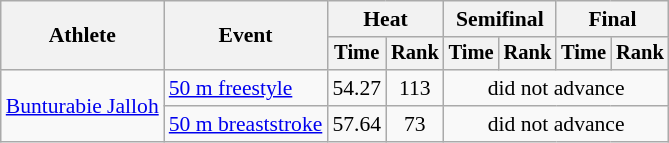<table class=wikitable style="font-size:90%">
<tr>
<th rowspan="2">Athlete</th>
<th rowspan="2">Event</th>
<th colspan="2">Heat</th>
<th colspan="2">Semifinal</th>
<th colspan="2">Final</th>
</tr>
<tr style="font-size:95%">
<th>Time</th>
<th>Rank</th>
<th>Time</th>
<th>Rank</th>
<th>Time</th>
<th>Rank</th>
</tr>
<tr align=center>
<td align=left rowspan=2><a href='#'>Bunturabie Jalloh</a></td>
<td align=left><a href='#'>50 m freestyle</a></td>
<td>54.27</td>
<td>113</td>
<td colspan=4>did not advance</td>
</tr>
<tr align=center>
<td align=left><a href='#'>50 m breaststroke</a></td>
<td>57.64</td>
<td>73</td>
<td colspan=4>did not advance</td>
</tr>
</table>
